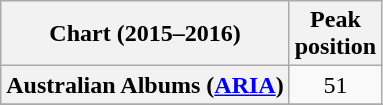<table class="wikitable sortable plainrowheaders" style="text-align:center">
<tr>
<th scope="col">Chart (2015–2016)</th>
<th scope="col">Peak<br>position</th>
</tr>
<tr>
<th scope="row">Australian Albums (<a href='#'>ARIA</a>)</th>
<td>51</td>
</tr>
<tr>
</tr>
<tr>
</tr>
</table>
